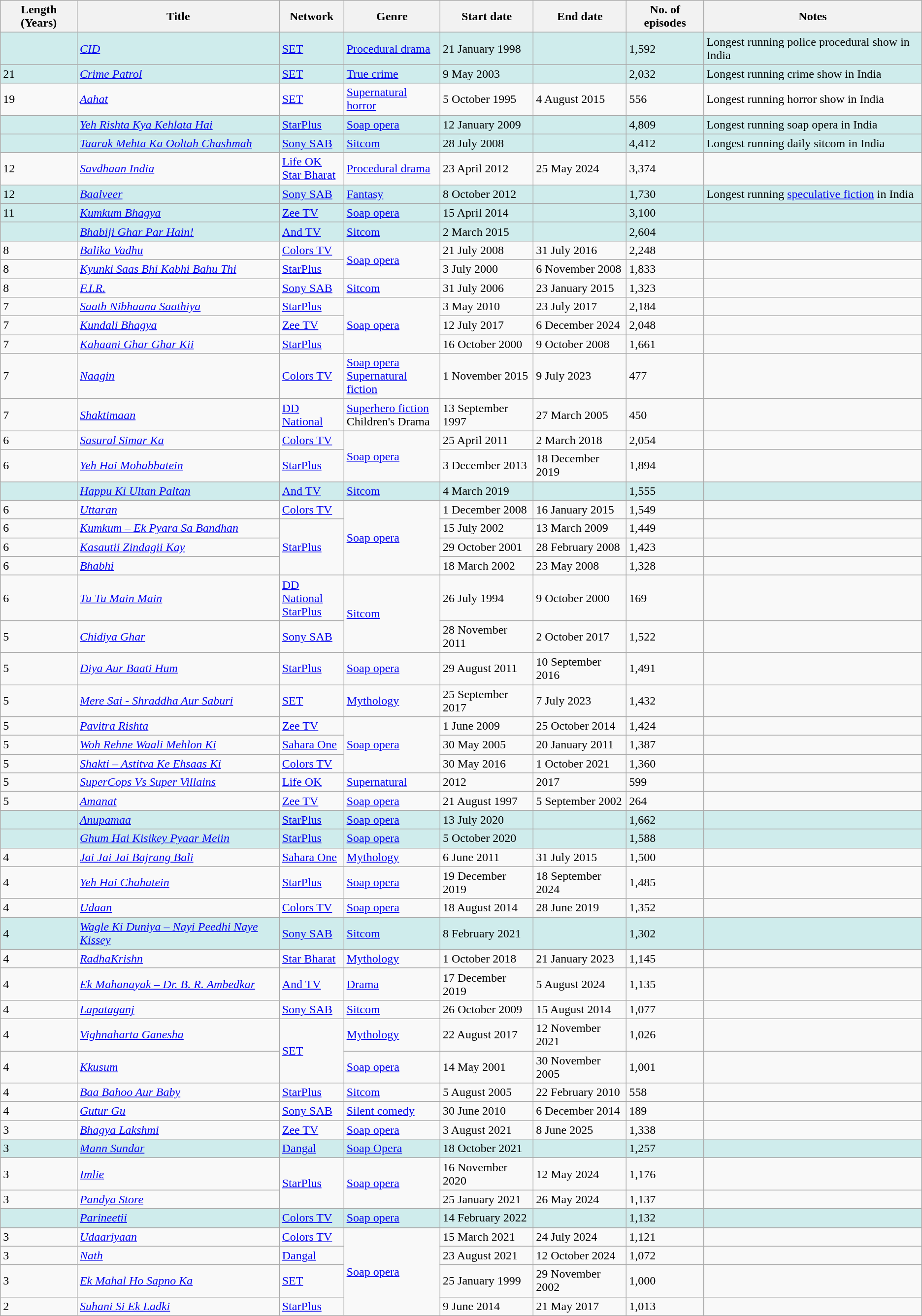<table class="wikitable sortable" text-align:center;>
<tr>
<th>Length (Years)</th>
<th>Title</th>
<th>Network</th>
<th>Genre</th>
<th>Start date</th>
<th>End date</th>
<th>No. of episodes</th>
<th>Notes</th>
</tr>
<tr style="background:#cfecec">
<td></td>
<td><em><a href='#'>CID</a></em></td>
<td><a href='#'>SET</a></td>
<td><a href='#'>Procedural drama</a></td>
<td>21 January 1998</td>
<td></td>
<td>1,592</td>
<td>Longest running police procedural show in India</td>
</tr>
<tr style="background:#cfecec">
<td>21</td>
<td><em><a href='#'>Crime Patrol</a></em></td>
<td><a href='#'>SET</a></td>
<td><a href='#'>True crime</a></td>
<td>9 May 2003</td>
<td></td>
<td>2,032</td>
<td>Longest running crime show in India</td>
</tr>
<tr>
<td>19</td>
<td><em><a href='#'>Aahat</a></em></td>
<td><a href='#'>SET</a></td>
<td><a href='#'>Supernatural</a><br><a href='#'>horror</a></td>
<td>5 October 1995</td>
<td>4 August 2015</td>
<td>556</td>
<td>Longest running horror show in India</td>
</tr>
<tr style="background:#cfecec">
<td></td>
<td><em><a href='#'>Yeh Rishta Kya Kehlata Hai</a></em></td>
<td><a href='#'>StarPlus</a></td>
<td><a href='#'>Soap opera</a></td>
<td>12 January 2009</td>
<td></td>
<td>4,809</td>
<td>Longest running soap opera in India</td>
</tr>
<tr style="background:#cfecec">
<td></td>
<td><em><a href='#'>Taarak Mehta Ka Ooltah Chashmah</a></em></td>
<td><a href='#'>Sony SAB</a></td>
<td><a href='#'>Sitcom</a></td>
<td>28 July 2008</td>
<td></td>
<td>4,412</td>
<td>Longest running daily sitcom in India</td>
</tr>
<tr>
<td>12</td>
<td><em><a href='#'>Savdhaan India</a></em></td>
<td><a href='#'>Life OK</a><br><a href='#'>Star Bharat</a></td>
<td><a href='#'>Procedural drama</a></td>
<td>23 April 2012</td>
<td>25 May 2024</td>
<td>3,374</td>
<td></td>
</tr>
<tr style="background:#cfecec">
<td>12</td>
<td><em><a href='#'>Baalveer</a></em></td>
<td><a href='#'>Sony SAB</a></td>
<td><a href='#'>Fantasy</a></td>
<td>8 October 2012</td>
<td></td>
<td>1,730</td>
<td>Longest running <a href='#'>speculative fiction</a> in India</td>
</tr>
<tr style="background:#cfecec">
<td>11</td>
<td><em><a href='#'>Kumkum Bhagya</a></em></td>
<td><a href='#'>Zee TV</a></td>
<td><a href='#'>Soap opera</a></td>
<td>15 April 2014</td>
<td></td>
<td>3,100</td>
<td></td>
</tr>
<tr style="background:#cfecec">
<td></td>
<td><em><a href='#'>Bhabiji Ghar Par Hain!</a></em></td>
<td><a href='#'>And TV</a></td>
<td><a href='#'>Sitcom</a></td>
<td>2 March 2015</td>
<td></td>
<td>2,604</td>
<td></td>
</tr>
<tr>
<td>8</td>
<td><em><a href='#'>Balika Vadhu</a></em></td>
<td><a href='#'>Colors TV</a></td>
<td rowspan="2"><a href='#'>Soap opera</a></td>
<td>21 July 2008</td>
<td>31 July 2016</td>
<td>2,248</td>
<td></td>
</tr>
<tr>
<td>8</td>
<td><em><a href='#'>Kyunki Saas Bhi Kabhi Bahu Thi</a></em></td>
<td><a href='#'>StarPlus</a></td>
<td>3 July 2000</td>
<td>6 November 2008</td>
<td>1,833</td>
<td></td>
</tr>
<tr>
<td>8</td>
<td><em><a href='#'>F.I.R.</a></em></td>
<td><a href='#'>Sony SAB</a></td>
<td><a href='#'>Sitcom</a></td>
<td>31 July 2006</td>
<td>23 January 2015</td>
<td>1,323</td>
<td></td>
</tr>
<tr>
<td>7</td>
<td><em><a href='#'>Saath Nibhaana Saathiya</a></em></td>
<td><a href='#'>StarPlus</a></td>
<td rowspan="3"><a href='#'>Soap opera</a></td>
<td>3 May 2010</td>
<td>23 July 2017</td>
<td>2,184</td>
<td></td>
</tr>
<tr>
<td>7</td>
<td><em><a href='#'>Kundali Bhagya</a></em></td>
<td><a href='#'>Zee TV</a></td>
<td>12 July 2017</td>
<td>6 December 2024</td>
<td>2,048</td>
<td></td>
</tr>
<tr>
<td>7</td>
<td><em><a href='#'>Kahaani Ghar Ghar Kii</a></em></td>
<td><a href='#'>StarPlus</a></td>
<td>16 October 2000</td>
<td>9 October 2008</td>
<td>1,661</td>
<td></td>
</tr>
<tr>
<td>7</td>
<td><em><a href='#'>Naagin</a></em></td>
<td><a href='#'>Colors TV</a></td>
<td><a href='#'>Soap opera</a><br><a href='#'>Supernatural fiction</a></td>
<td>1 November 2015</td>
<td>9 July 2023</td>
<td>477</td>
<td></td>
</tr>
<tr>
<td>7</td>
<td><em><a href='#'>Shaktimaan</a></em></td>
<td><a href='#'>DD National</a></td>
<td><a href='#'>Superhero fiction</a><br>Children's Drama</td>
<td>13 September 1997</td>
<td>27 March 2005</td>
<td>450</td>
<td></td>
</tr>
<tr>
<td>6</td>
<td><em><a href='#'>Sasural Simar Ka</a></em></td>
<td><a href='#'>Colors TV</a></td>
<td rowspan="2"><a href='#'>Soap opera</a></td>
<td>25 April 2011</td>
<td>2 March 2018</td>
<td>2,054</td>
<td></td>
</tr>
<tr>
<td>6</td>
<td><em><a href='#'>Yeh Hai Mohabbatein</a></em></td>
<td><a href='#'>StarPlus</a></td>
<td>3 December 2013</td>
<td>18 December 2019</td>
<td>1,894</td>
<td></td>
</tr>
<tr style="background:#cfecec">
<td></td>
<td><em><a href='#'>Happu Ki Ultan Paltan</a></em></td>
<td><a href='#'>And TV</a></td>
<td><a href='#'>Sitcom</a></td>
<td>4 March 2019</td>
<td></td>
<td>1,555</td>
<td></td>
</tr>
<tr>
<td>6</td>
<td><em><a href='#'>Uttaran</a></em></td>
<td><a href='#'>Colors TV</a></td>
<td rowspan="4"><a href='#'>Soap opera</a></td>
<td>1 December 2008</td>
<td>16 January 2015</td>
<td>1,549</td>
<td></td>
</tr>
<tr>
<td>6</td>
<td><em><a href='#'>Kumkum – Ek Pyara Sa Bandhan</a></em></td>
<td rowspan="3"><a href='#'>StarPlus</a></td>
<td>15 July 2002</td>
<td>13 March 2009</td>
<td>1,449</td>
<td></td>
</tr>
<tr>
<td>6</td>
<td><em><a href='#'>Kasautii Zindagii Kay</a></em></td>
<td>29 October 2001</td>
<td>28 February 2008</td>
<td>1,423</td>
<td></td>
</tr>
<tr>
<td>6</td>
<td><em><a href='#'>Bhabhi</a></em></td>
<td>18 March 2002</td>
<td>23 May 2008</td>
<td>1,328</td>
<td></td>
</tr>
<tr>
<td>6</td>
<td><em><a href='#'>Tu Tu Main Main</a></em></td>
<td><a href='#'>DD National</a> <br> <a href='#'>StarPlus</a></td>
<td rowspan="2"><a href='#'>Sitcom</a></td>
<td>26 July 1994</td>
<td>9 October 2000</td>
<td>169</td>
<td></td>
</tr>
<tr>
<td>5</td>
<td><em><a href='#'>Chidiya Ghar</a></em></td>
<td><a href='#'>Sony SAB</a></td>
<td>28 November 2011</td>
<td>2 October 2017</td>
<td>1,522</td>
<td></td>
</tr>
<tr>
<td>5</td>
<td><em><a href='#'>Diya Aur Baati Hum</a></em></td>
<td><a href='#'>StarPlus</a></td>
<td><a href='#'>Soap opera</a></td>
<td>29 August 2011</td>
<td>10 September 2016</td>
<td>1,491</td>
<td></td>
</tr>
<tr>
<td>5</td>
<td><em><a href='#'>Mere Sai - Shraddha Aur Saburi</a></em></td>
<td><a href='#'>SET</a></td>
<td><a href='#'>Mythology</a></td>
<td>25 September 2017</td>
<td>7 July 2023</td>
<td>1,432</td>
<td></td>
</tr>
<tr>
<td>5</td>
<td><em><a href='#'>Pavitra Rishta</a></em></td>
<td><a href='#'>Zee TV</a></td>
<td rowspan="3"><a href='#'>Soap opera</a></td>
<td>1 June 2009</td>
<td>25 October 2014</td>
<td>1,424</td>
<td></td>
</tr>
<tr>
<td>5</td>
<td><em><a href='#'>Woh Rehne Waali Mehlon Ki</a></em></td>
<td><a href='#'>Sahara One</a></td>
<td>30 May 2005</td>
<td>20 January 2011</td>
<td>1,387</td>
<td></td>
</tr>
<tr>
<td>5</td>
<td><em><a href='#'>Shakti – Astitva Ke Ehsaas Ki</a></em></td>
<td><a href='#'>Colors TV</a></td>
<td>30 May 2016</td>
<td>1 October 2021</td>
<td>1,360</td>
<td></td>
</tr>
<tr>
<td>5</td>
<td><em><a href='#'>SuperCops Vs Super Villains</a></em></td>
<td><a href='#'>Life OK</a></td>
<td><a href='#'>Supernatural</a></td>
<td>2012</td>
<td>2017</td>
<td>599</td>
<td></td>
</tr>
<tr>
<td>5</td>
<td><em><a href='#'>Amanat</a></em></td>
<td><a href='#'>Zee TV</a></td>
<td><a href='#'>Soap opera</a></td>
<td>21 August 1997</td>
<td>5 September 2002</td>
<td>264</td>
<td></td>
</tr>
<tr style="background:#cfecec">
<td></td>
<td><em><a href='#'>Anupamaa</a></em></td>
<td><a href='#'>StarPlus</a></td>
<td><a href='#'>Soap opera</a></td>
<td>13 July 2020</td>
<td></td>
<td>1,662</td>
<td></td>
</tr>
<tr style="background:#cfecec">
<td></td>
<td><em><a href='#'>Ghum Hai Kisikey Pyaar Meiin</a></em></td>
<td><a href='#'>StarPlus</a></td>
<td><a href='#'>Soap opera</a></td>
<td>5 October 2020</td>
<td></td>
<td>1,588</td>
<td></td>
</tr>
<tr>
<td>4</td>
<td><em><a href='#'>Jai Jai Jai Bajrang Bali</a></em></td>
<td><a href='#'>Sahara One</a></td>
<td><a href='#'>Mythology</a></td>
<td>6 June 2011</td>
<td>31 July 2015</td>
<td>1,500</td>
<td></td>
</tr>
<tr>
<td>4</td>
<td><em><a href='#'>Yeh Hai Chahatein</a></em></td>
<td><a href='#'>StarPlus</a></td>
<td><a href='#'>Soap opera</a></td>
<td>19 December 2019</td>
<td>18 September 2024</td>
<td>1,485</td>
<td></td>
</tr>
<tr>
<td>4</td>
<td><em><a href='#'>Udaan</a></em></td>
<td><a href='#'>Colors TV</a></td>
<td><a href='#'>Soap opera</a></td>
<td>18 August 2014</td>
<td>28 June 2019</td>
<td>1,352</td>
<td></td>
</tr>
<tr style="background:#cfecec">
<td>4</td>
<td><em><a href='#'>Wagle Ki Duniya – Nayi Peedhi Naye Kissey</a></em></td>
<td><a href='#'>Sony SAB</a></td>
<td><a href='#'>Sitcom</a></td>
<td>8 February 2021</td>
<td></td>
<td>1,302</td>
<td></td>
</tr>
<tr>
<td>4</td>
<td><em><a href='#'>RadhaKrishn</a></em></td>
<td><a href='#'>Star Bharat</a></td>
<td><a href='#'>Mythology</a></td>
<td>1 October 2018</td>
<td>21 January 2023</td>
<td>1,145</td>
<td></td>
</tr>
<tr>
<td>4</td>
<td><em><a href='#'>Ek Mahanayak – Dr. B. R. Ambedkar</a></em></td>
<td><a href='#'>And TV</a></td>
<td><a href='#'>Drama</a></td>
<td>17 December 2019</td>
<td>5 August 2024</td>
<td>1,135</td>
<td></td>
</tr>
<tr>
<td>4</td>
<td><em><a href='#'>Lapataganj</a></em></td>
<td><a href='#'>Sony SAB</a></td>
<td><a href='#'>Sitcom</a></td>
<td>26 October 2009</td>
<td>15 August 2014</td>
<td>1,077</td>
<td></td>
</tr>
<tr>
<td>4</td>
<td><em><a href='#'>Vighnaharta Ganesha</a></em></td>
<td rowspan="2"><a href='#'>SET</a></td>
<td><a href='#'>Mythology</a></td>
<td>22 August 2017</td>
<td>12 November 2021</td>
<td>1,026</td>
<td></td>
</tr>
<tr>
<td>4</td>
<td><em><a href='#'>Kkusum</a></em></td>
<td><a href='#'>Soap opera</a></td>
<td>14 May 2001</td>
<td>30 November 2005</td>
<td>1,001</td>
<td></td>
</tr>
<tr>
<td>4</td>
<td><em><a href='#'>Baa Bahoo Aur Baby</a></em></td>
<td><a href='#'>StarPlus</a></td>
<td><a href='#'>Sitcom</a></td>
<td>5 August 2005</td>
<td>22 February 2010</td>
<td>558</td>
<td></td>
</tr>
<tr>
<td>4</td>
<td><em><a href='#'>Gutur Gu</a></em></td>
<td><a href='#'>Sony SAB</a></td>
<td><a href='#'>Silent comedy</a></td>
<td>30 June 2010</td>
<td>6 December 2014</td>
<td>189</td>
<td></td>
</tr>
<tr>
<td>3</td>
<td><em><a href='#'>Bhagya Lakshmi</a></em></td>
<td><a href='#'>Zee TV</a></td>
<td><a href='#'>Soap opera</a></td>
<td>3 August 2021</td>
<td>8 June 2025</td>
<td>1,338</td>
<td></td>
</tr>
<tr style="background:#cfecec">
<td>3</td>
<td><em><a href='#'>Mann Sundar</a></em></td>
<td><a href='#'>Dangal</a></td>
<td><a href='#'>Soap Opera</a></td>
<td>18 October 2021</td>
<td></td>
<td>1,257</td>
<td></td>
</tr>
<tr>
<td>3</td>
<td><em><a href='#'>Imlie</a></em></td>
<td rowspan="2"><a href='#'>StarPlus</a></td>
<td rowspan="2"><a href='#'>Soap opera</a></td>
<td>16 November 2020</td>
<td>12 May 2024</td>
<td>1,176</td>
<td></td>
</tr>
<tr>
<td>3</td>
<td><em><a href='#'>Pandya Store</a></em></td>
<td>25 January 2021</td>
<td>26 May 2024</td>
<td>1,137</td>
<td></td>
</tr>
<tr style="background:#cfecec">
<td></td>
<td><em><a href='#'>Parineetii</a></em></td>
<td><a href='#'>Colors TV</a></td>
<td><a href='#'>Soap opera</a></td>
<td>14 February 2022</td>
<td></td>
<td>1,132</td>
<td></td>
</tr>
<tr>
<td>3</td>
<td><em><a href='#'>Udaariyaan</a></em></td>
<td><a href='#'>Colors TV</a></td>
<td rowspan="4"><a href='#'>Soap opera</a></td>
<td>15 March 2021</td>
<td>24 July 2024</td>
<td>1,121</td>
<td></td>
</tr>
<tr>
<td>3</td>
<td><em><a href='#'>Nath</a></em></td>
<td><a href='#'>Dangal</a></td>
<td>23 August 2021</td>
<td>12 October 2024</td>
<td>1,072</td>
<td></td>
</tr>
<tr>
<td>3</td>
<td><em><a href='#'>Ek Mahal Ho Sapno Ka</a></em></td>
<td><a href='#'>SET</a></td>
<td>25 January 1999</td>
<td>29 November 2002</td>
<td>1,000</td>
<td></td>
</tr>
<tr>
<td>2</td>
<td><em><a href='#'>Suhani Si Ek Ladki</a></em></td>
<td><a href='#'>StarPlus</a></td>
<td>9 June 2014</td>
<td>21 May 2017</td>
<td>1,013</td>
<td></td>
</tr>
</table>
